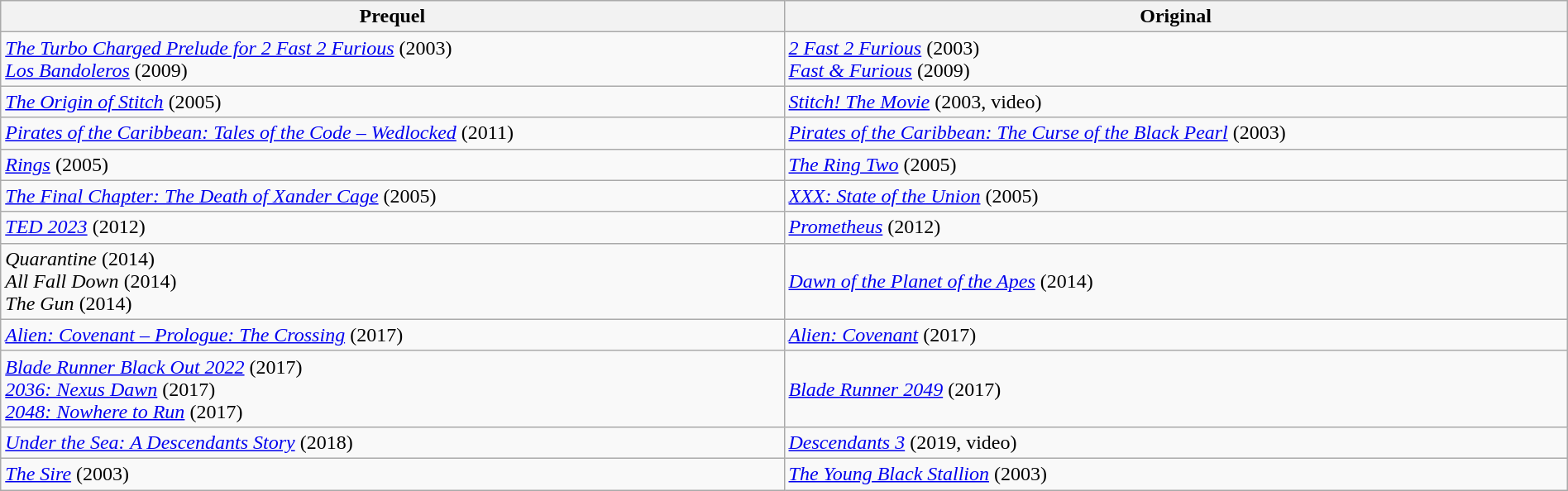<table class="wikitable sortable" style="width:100%;">
<tr>
<th width="50%">Prequel</th>
<th>Original</th>
</tr>
<tr>
<td><em><a href='#'>The Turbo Charged Prelude for 2 Fast 2 Furious</a></em> (2003)<br><em><a href='#'>Los Bandoleros</a></em> (2009)</td>
<td><em><a href='#'>2 Fast 2 Furious</a></em> (2003)<br><em><a href='#'>Fast & Furious</a></em> (2009)</td>
</tr>
<tr>
<td><em><a href='#'>The Origin of Stitch</a></em> (2005)</td>
<td><em><a href='#'>Stitch! The Movie</a></em> (2003, video)</td>
</tr>
<tr>
<td><em><a href='#'>Pirates of the Caribbean: Tales of the Code – Wedlocked</a></em> (2011)</td>
<td><em><a href='#'>Pirates of the Caribbean: The Curse of the Black Pearl</a></em> (2003)</td>
</tr>
<tr>
<td><em><a href='#'>Rings</a></em> (2005)</td>
<td><em><a href='#'>The Ring Two</a></em> (2005)</td>
</tr>
<tr>
<td><em><a href='#'>The Final Chapter: The Death of Xander Cage</a></em> (2005)</td>
<td><em><a href='#'>XXX: State of the Union</a></em> (2005)</td>
</tr>
<tr>
<td><em><a href='#'>TED 2023</a></em> (2012)</td>
<td><em><a href='#'>Prometheus</a></em> (2012)</td>
</tr>
<tr>
<td><em>Quarantine</em> (2014)<br><em>All Fall Down</em> (2014)<br><em>The Gun</em> (2014)</td>
<td><em><a href='#'>Dawn of the Planet of the Apes</a></em> (2014)</td>
</tr>
<tr>
<td><em><a href='#'>Alien: Covenant – Prologue: The Crossing</a></em> (2017)</td>
<td><em><a href='#'>Alien: Covenant</a></em> (2017)</td>
</tr>
<tr>
<td><em><a href='#'>Blade Runner Black Out 2022</a></em> (2017)<br><em><a href='#'>2036: Nexus Dawn</a></em> (2017)<br><em><a href='#'>2048: Nowhere to Run</a></em> (2017)</td>
<td><em><a href='#'>Blade Runner 2049</a></em> (2017)</td>
</tr>
<tr>
<td><em><a href='#'>Under the Sea: A Descendants Story</a></em> (2018)</td>
<td><em><a href='#'>Descendants 3</a></em> (2019, video)</td>
</tr>
<tr>
<td><em><a href='#'>The Sire</a></em> (2003)</td>
<td><em><a href='#'>The Young Black Stallion</a></em> (2003)</td>
</tr>
</table>
